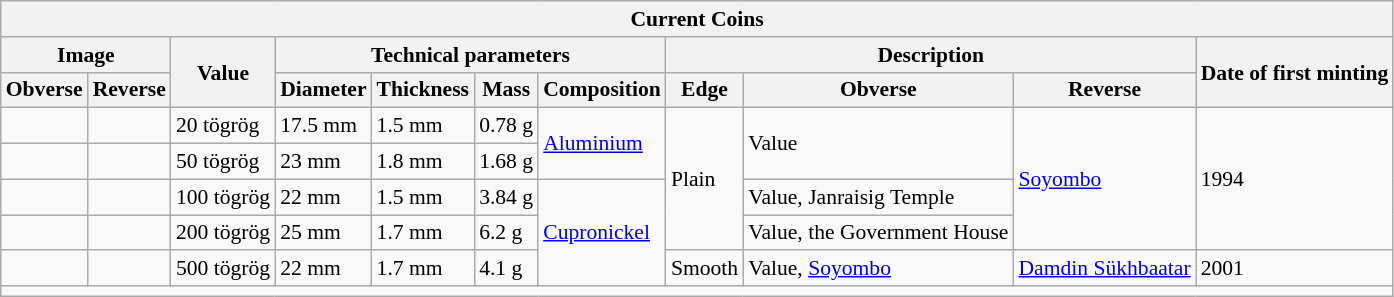<table class="wikitable" style="font-size: 90%">
<tr>
<th colspan="11">Current Coins </th>
</tr>
<tr>
<th colspan="2">Image</th>
<th rowspan="2">Value</th>
<th colspan="4">Technical parameters</th>
<th colspan="3">Description</th>
<th rowspan="2">Date of first minting</th>
</tr>
<tr>
<th>Obverse</th>
<th>Reverse</th>
<th>Diameter</th>
<th>Thickness</th>
<th>Mass</th>
<th>Composition</th>
<th>Edge</th>
<th>Obverse</th>
<th>Reverse</th>
</tr>
<tr>
<td></td>
<td></td>
<td>20 tögrög</td>
<td>17.5 mm</td>
<td>1.5 mm</td>
<td>0.78 g</td>
<td rowspan="2"><a href='#'>Aluminium</a></td>
<td rowspan="4">Plain</td>
<td rowspan="2">Value</td>
<td rowspan="4"><a href='#'>Soyombo</a></td>
<td rowspan="4">1994</td>
</tr>
<tr>
<td></td>
<td></td>
<td>50 tögrög</td>
<td>23 mm</td>
<td>1.8 mm</td>
<td>1.68 g</td>
</tr>
<tr>
<td></td>
<td></td>
<td>100 tögrög</td>
<td>22 mm</td>
<td>1.5 mm</td>
<td>3.84 g</td>
<td rowspan="3"><a href='#'>Cupronickel</a></td>
<td>Value, Janraisig Temple</td>
</tr>
<tr>
<td></td>
<td></td>
<td>200 tögrög</td>
<td>25 mm</td>
<td>1.7 mm</td>
<td>6.2 g</td>
<td>Value, the Government House</td>
</tr>
<tr>
<td></td>
<td></td>
<td>500 tögrög</td>
<td>22 mm</td>
<td>1.7 mm</td>
<td>4.1 g</td>
<td>Smooth</td>
<td>Value, <a href='#'>Soyombo</a></td>
<td><a href='#'>Damdin Sükhbaatar</a></td>
<td>2001</td>
</tr>
<tr>
<td colspan="11"></td>
</tr>
</table>
